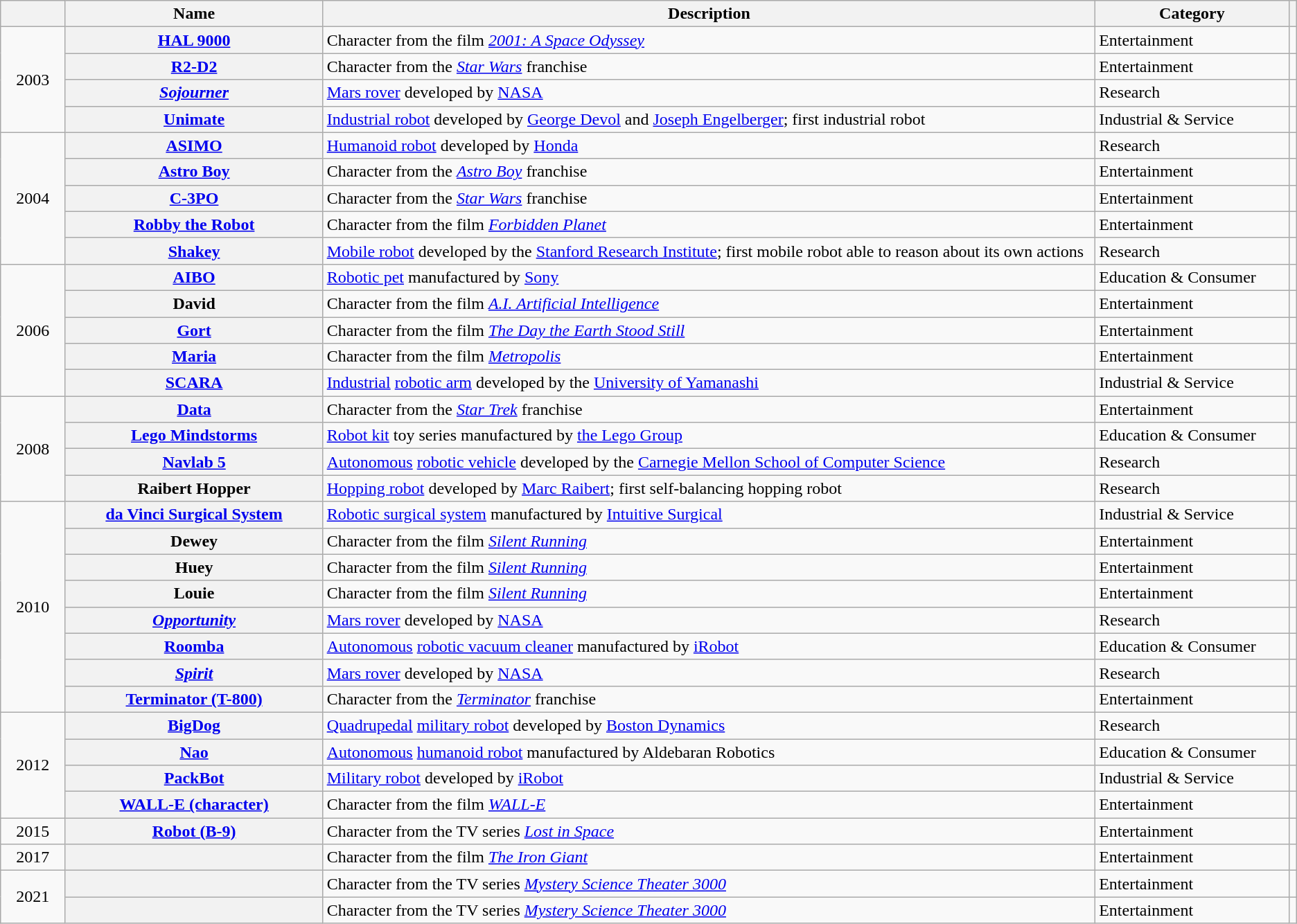<table class="plainrowheaders sortable wikitable">
<tr>
<th scope="col" style="width:5%"></th>
<th scope="col" style="width:20%">Name</th>
<th scope="col" style="width:60%" class="unsortable">Description</th>
<th scope="col" style="width:15%">Category</th>
<th scope="col" class="unsortable"></th>
</tr>
<tr>
<td style="text-align:center;" rowspan="4">2003</td>
<th scope="row"><a href='#'>HAL 9000</a></th>
<td>Character from the film <em><a href='#'>2001: A Space Odyssey</a></em></td>
<td>Entertainment</td>
<td></td>
</tr>
<tr>
<th scope="row"><a href='#'>R2-D2</a></th>
<td>Character from the <em><a href='#'>Star Wars</a></em> franchise</td>
<td>Entertainment</td>
<td></td>
</tr>
<tr>
<th scope="row"><em><a href='#'>Sojourner</a></em></th>
<td><a href='#'>Mars rover</a> developed by <a href='#'>NASA</a></td>
<td>Research</td>
<td></td>
</tr>
<tr>
<th scope="row"><a href='#'>Unimate</a></th>
<td><a href='#'>Industrial robot</a> developed by <a href='#'>George Devol</a> and <a href='#'>Joseph Engelberger</a>; first industrial robot</td>
<td>Industrial & Service</td>
<td></td>
</tr>
<tr>
<td style="text-align:center;" rowspan="5">2004</td>
<th scope="row"><a href='#'>ASIMO</a></th>
<td><a href='#'>Humanoid robot</a> developed by <a href='#'>Honda</a></td>
<td>Research</td>
<td></td>
</tr>
<tr>
<th scope="row"><a href='#'>Astro Boy</a></th>
<td>Character from the <em><a href='#'>Astro Boy</a></em> franchise</td>
<td>Entertainment</td>
<td></td>
</tr>
<tr>
<th scope="row"><a href='#'>C-3PO</a></th>
<td>Character from the <em><a href='#'>Star Wars</a></em> franchise</td>
<td>Entertainment</td>
<td></td>
</tr>
<tr>
<th scope="row"><a href='#'>Robby the Robot</a></th>
<td>Character from the film <em><a href='#'>Forbidden Planet</a></em></td>
<td>Entertainment</td>
<td></td>
</tr>
<tr>
<th scope="row"><a href='#'>Shakey</a></th>
<td><a href='#'>Mobile robot</a> developed by the <a href='#'>Stanford Research Institute</a>; first mobile robot able to reason about its own actions</td>
<td>Research</td>
<td></td>
</tr>
<tr>
<td style="text-align:center;" rowspan="5">2006</td>
<th scope="row"><a href='#'>AIBO</a></th>
<td><a href='#'>Robotic pet</a> manufactured by <a href='#'>Sony</a></td>
<td>Education & Consumer</td>
<td></td>
</tr>
<tr>
<th scope="row">David</th>
<td>Character from the film <em><a href='#'>A.I. Artificial Intelligence</a></em></td>
<td>Entertainment</td>
<td></td>
</tr>
<tr>
<th scope="row"><a href='#'>Gort</a></th>
<td>Character from the film <em><a href='#'>The Day the Earth Stood Still</a></em></td>
<td>Entertainment</td>
<td></td>
</tr>
<tr>
<th scope="row"><a href='#'>Maria</a></th>
<td>Character from the film <em><a href='#'>Metropolis</a></em></td>
<td>Entertainment</td>
<td></td>
</tr>
<tr>
<th scope="row"><a href='#'>SCARA</a></th>
<td><a href='#'>Industrial</a> <a href='#'>robotic arm</a> developed by the <a href='#'>University of Yamanashi</a></td>
<td>Industrial & Service</td>
<td></td>
</tr>
<tr>
<td style="text-align:center;" rowspan="4">2008</td>
<th scope="row"><a href='#'>Data</a></th>
<td>Character from the <em><a href='#'>Star Trek</a></em> franchise</td>
<td>Entertainment</td>
<td></td>
</tr>
<tr>
<th scope="row"><a href='#'>Lego Mindstorms</a></th>
<td><a href='#'>Robot kit</a> toy series manufactured by <a href='#'>the Lego Group</a></td>
<td>Education & Consumer</td>
<td></td>
</tr>
<tr>
<th scope="row"><a href='#'>Navlab 5</a></th>
<td><a href='#'>Autonomous</a> <a href='#'>robotic vehicle</a> developed by the <a href='#'>Carnegie Mellon School of Computer Science</a></td>
<td>Research</td>
<td></td>
</tr>
<tr>
<th scope="row">Raibert Hopper</th>
<td><a href='#'>Hopping robot</a> developed by <a href='#'>Marc Raibert</a>; first self-balancing hopping robot</td>
<td>Research</td>
<td></td>
</tr>
<tr>
<td style="text-align:center;" rowspan="8">2010</td>
<th scope="row"><a href='#'>da Vinci Surgical System</a></th>
<td><a href='#'>Robotic surgical system</a> manufactured by <a href='#'>Intuitive Surgical</a></td>
<td>Industrial & Service</td>
<td></td>
</tr>
<tr>
<th scope="row">Dewey</th>
<td>Character from the film <em><a href='#'>Silent Running</a></em></td>
<td>Entertainment</td>
<td></td>
</tr>
<tr>
<th scope="row">Huey</th>
<td>Character from the film <em><a href='#'>Silent Running</a></em></td>
<td>Entertainment</td>
<td></td>
</tr>
<tr>
<th scope="row">Louie</th>
<td>Character from the film <em><a href='#'>Silent Running</a></em></td>
<td>Entertainment</td>
<td></td>
</tr>
<tr>
<th scope="row"><em><a href='#'>Opportunity</a></em></th>
<td><a href='#'>Mars rover</a> developed by <a href='#'>NASA</a></td>
<td>Research</td>
<td></td>
</tr>
<tr>
<th scope="row"><a href='#'>Roomba</a></th>
<td><a href='#'>Autonomous</a> <a href='#'>robotic vacuum cleaner</a> manufactured by <a href='#'>iRobot</a></td>
<td>Education & Consumer</td>
<td></td>
</tr>
<tr>
<th scope="row"><em><a href='#'>Spirit</a></em></th>
<td><a href='#'>Mars rover</a> developed by <a href='#'>NASA</a></td>
<td>Research</td>
<td></td>
</tr>
<tr>
<th scope="row"><a href='#'>Terminator (T-800)</a></th>
<td>Character from the <em><a href='#'>Terminator</a></em> franchise</td>
<td>Entertainment</td>
<td></td>
</tr>
<tr>
<td style="text-align:center;" rowspan="4">2012</td>
<th scope="row"><a href='#'>BigDog</a></th>
<td><a href='#'>Quadrupedal</a> <a href='#'>military robot</a> developed by <a href='#'>Boston Dynamics</a></td>
<td>Research</td>
<td></td>
</tr>
<tr>
<th scope="row"><a href='#'>Nao</a></th>
<td><a href='#'>Autonomous</a> <a href='#'>humanoid robot</a> manufactured by Aldebaran Robotics</td>
<td>Education & Consumer</td>
<td></td>
</tr>
<tr>
<th scope="row"><a href='#'>PackBot</a></th>
<td><a href='#'>Military robot</a> developed by <a href='#'>iRobot</a></td>
<td>Industrial & Service</td>
<td></td>
</tr>
<tr>
<th scope="row"><a href='#'>WALL-E (character)</a></th>
<td>Character from the film <em><a href='#'>WALL-E</a></em></td>
<td>Entertainment</td>
<td></td>
</tr>
<tr>
<td style="text-align:center;">2015</td>
<th scope="row"><a href='#'>Robot (B-9)</a></th>
<td>Character from the TV series <em><a href='#'>Lost in Space</a></em></td>
<td>Entertainment</td>
<td></td>
</tr>
<tr>
<td style="text-align:center;">2017</td>
<th scope="row"></th>
<td>Character from the film <em><a href='#'>The Iron Giant</a></em></td>
<td>Entertainment</td>
<td></td>
</tr>
<tr>
<td style="text-align:center;" rowspan="2">2021</td>
<th scope="row"></th>
<td>Character from the TV series <em><a href='#'>Mystery Science Theater 3000</a></em></td>
<td>Entertainment</td>
<td></td>
</tr>
<tr>
<th scope="row"></th>
<td>Character from the TV series <em><a href='#'>Mystery Science Theater 3000</a></em></td>
<td>Entertainment</td>
<td></td>
</tr>
</table>
